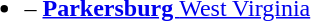<table>
<tr>
<td valign="top"><br><ul><li> – <a href='#'><strong>Parkersburg </strong> West Virginia</a></li></ul></td>
</tr>
</table>
